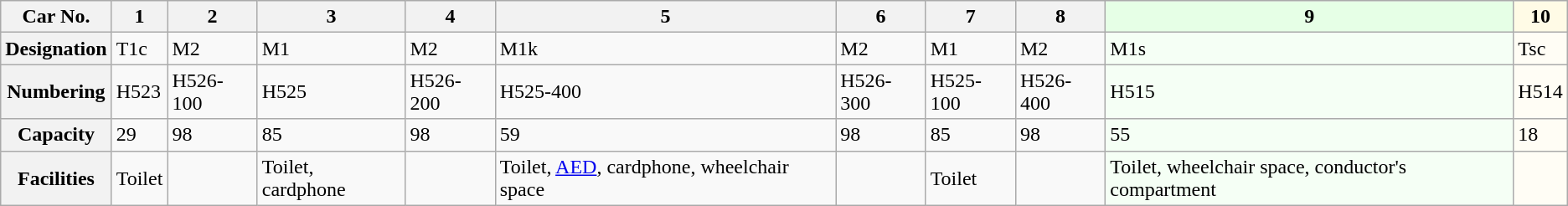<table class="wikitable">
<tr>
<th>Car No.</th>
<th>1</th>
<th>2</th>
<th>3</th>
<th>4</th>
<th>5</th>
<th>6</th>
<th>7</th>
<th>8</th>
<th style="background: #E6FFE6">9</th>
<th style="background: #FFFBE6">10</th>
</tr>
<tr>
<th>Designation</th>
<td>T1c</td>
<td>M2</td>
<td>M1</td>
<td>M2</td>
<td>M1k</td>
<td>M2</td>
<td>M1</td>
<td>M2</td>
<td style="background: #F5FFF5">M1s</td>
<td style="background: #FFFDF5">Tsc</td>
</tr>
<tr>
<th>Numbering</th>
<td>H523</td>
<td>H526-100</td>
<td>H525</td>
<td>H526-200</td>
<td>H525-400</td>
<td>H526-300</td>
<td>H525-100</td>
<td>H526-400</td>
<td style="background: #F5FFF5">H515</td>
<td style="background: #FFFDF5">H514<br></td>
</tr>
<tr>
<th>Capacity</th>
<td>29</td>
<td>98</td>
<td>85</td>
<td>98</td>
<td>59</td>
<td>98</td>
<td>85</td>
<td>98</td>
<td style="background: #F5FFF5">55</td>
<td style="background: #FFFDF5">18</td>
</tr>
<tr>
<th>Facilities</th>
<td>Toilet</td>
<td></td>
<td>Toilet, cardphone</td>
<td></td>
<td>Toilet, <a href='#'>AED</a>, cardphone, wheelchair space</td>
<td></td>
<td>Toilet</td>
<td></td>
<td style="background: #F5FFF5">Toilet, wheelchair space, conductor's compartment</td>
<td style="background: #FFFDF5"></td>
</tr>
</table>
